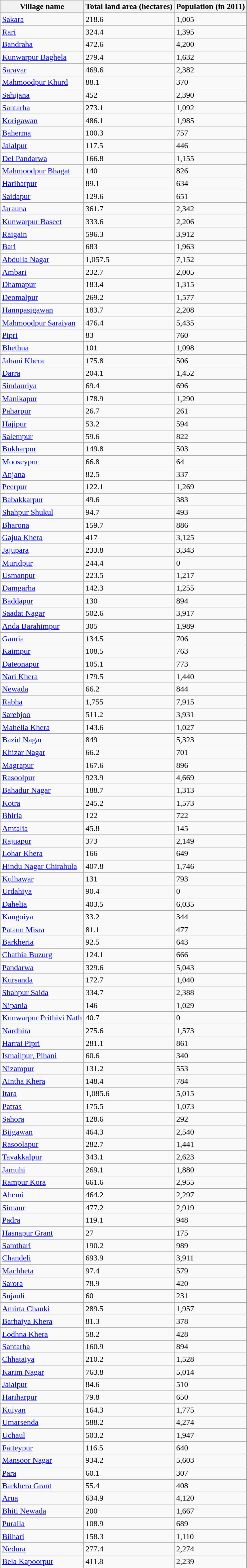<table class="wikitable sortable">
<tr>
<th>Village name</th>
<th>Total land area (hectares)</th>
<th>Population (in 2011)</th>
</tr>
<tr>
<td><a href='#'>Sakara</a></td>
<td>218.6</td>
<td>1,005</td>
</tr>
<tr>
<td><a href='#'>Rari</a></td>
<td>324.4</td>
<td>1,395</td>
</tr>
<tr>
<td><a href='#'>Bandraha</a></td>
<td>472.6</td>
<td>4,200</td>
</tr>
<tr>
<td><a href='#'>Kunwarpur Baghela</a></td>
<td>279.4</td>
<td>1,632</td>
</tr>
<tr>
<td><a href='#'>Saravar</a></td>
<td>469.6</td>
<td>2,382</td>
</tr>
<tr>
<td><a href='#'>Mahmoodpur Khurd</a></td>
<td>88.1</td>
<td>370</td>
</tr>
<tr>
<td><a href='#'>Sahijana</a></td>
<td>452</td>
<td>2,390</td>
</tr>
<tr>
<td><a href='#'>Santarha</a></td>
<td>273.1</td>
<td>1,092</td>
</tr>
<tr>
<td><a href='#'>Korigawan</a></td>
<td>486.1</td>
<td>1,985</td>
</tr>
<tr>
<td><a href='#'>Baherma</a></td>
<td>100.3</td>
<td>757</td>
</tr>
<tr>
<td><a href='#'>Jalalpur</a></td>
<td>117.5</td>
<td>446</td>
</tr>
<tr>
<td><a href='#'>Del Pandarwa</a></td>
<td>166.8</td>
<td>1,155</td>
</tr>
<tr>
<td><a href='#'>Mahmoodpur Bhagat</a></td>
<td>140</td>
<td>826</td>
</tr>
<tr>
<td><a href='#'>Hariharpur</a></td>
<td>89.1</td>
<td>634</td>
</tr>
<tr>
<td><a href='#'>Saidapur</a></td>
<td>129.6</td>
<td>651</td>
</tr>
<tr>
<td><a href='#'>Jarauna</a></td>
<td>361.7</td>
<td>2,342</td>
</tr>
<tr>
<td><a href='#'>Kunwarpur Baseet</a></td>
<td>333.6</td>
<td>2,206</td>
</tr>
<tr>
<td><a href='#'>Raigain</a></td>
<td>596.3</td>
<td>3,912</td>
</tr>
<tr>
<td><a href='#'>Bari</a></td>
<td>683</td>
<td>1,963</td>
</tr>
<tr>
<td><a href='#'>Abdulla Nagar</a></td>
<td>1,057.5</td>
<td>7,152</td>
</tr>
<tr>
<td><a href='#'>Ambari</a></td>
<td>232.7</td>
<td>2,005</td>
</tr>
<tr>
<td><a href='#'>Dhamapur</a></td>
<td>183.4</td>
<td>1,315</td>
</tr>
<tr>
<td><a href='#'>Deomalpur</a></td>
<td>269.2</td>
<td>1,577</td>
</tr>
<tr>
<td><a href='#'>Hannpasigawan</a></td>
<td>183.7</td>
<td>2,208</td>
</tr>
<tr>
<td><a href='#'>Mahmoodpur Saraiyan</a></td>
<td>476.4</td>
<td>5,435</td>
</tr>
<tr>
<td><a href='#'>Pipri</a></td>
<td>83</td>
<td>760</td>
</tr>
<tr>
<td><a href='#'>Bhethua</a></td>
<td>101</td>
<td>1,098</td>
</tr>
<tr>
<td><a href='#'>Jahani Khera</a></td>
<td>175.8</td>
<td>506</td>
</tr>
<tr>
<td><a href='#'>Darra</a></td>
<td>204.1</td>
<td>1,452</td>
</tr>
<tr>
<td><a href='#'>Sindauriya</a></td>
<td>69.4</td>
<td>696</td>
</tr>
<tr>
<td><a href='#'>Manikapur</a></td>
<td>178.9</td>
<td>1,290</td>
</tr>
<tr>
<td><a href='#'>Paharpur</a></td>
<td>26.7</td>
<td>261</td>
</tr>
<tr>
<td><a href='#'>Hajipur</a></td>
<td>53.2</td>
<td>594</td>
</tr>
<tr>
<td><a href='#'>Salempur</a></td>
<td>59.6</td>
<td>822</td>
</tr>
<tr>
<td><a href='#'>Bukharpur</a></td>
<td>149.8</td>
<td>503</td>
</tr>
<tr>
<td><a href='#'>Mooseypur</a></td>
<td>66.8</td>
<td>64</td>
</tr>
<tr>
<td><a href='#'>Anjana</a></td>
<td>82.5</td>
<td>337</td>
</tr>
<tr>
<td><a href='#'>Peerpur</a></td>
<td>122.1</td>
<td>1,269</td>
</tr>
<tr>
<td><a href='#'>Babakkarpur</a></td>
<td>49.6</td>
<td>383</td>
</tr>
<tr>
<td><a href='#'>Shahpur Shukul</a></td>
<td>94.7</td>
<td>493</td>
</tr>
<tr>
<td><a href='#'>Bharona</a></td>
<td>159.7</td>
<td>886</td>
</tr>
<tr>
<td><a href='#'>Gajua Khera</a></td>
<td>417</td>
<td>3,125</td>
</tr>
<tr>
<td><a href='#'>Jajupara</a></td>
<td>233.8</td>
<td>3,343</td>
</tr>
<tr>
<td><a href='#'>Muridpur</a></td>
<td>244.4</td>
<td>0</td>
</tr>
<tr>
<td><a href='#'>Usmanpur</a></td>
<td>223.5</td>
<td>1,217</td>
</tr>
<tr>
<td><a href='#'>Damgarha</a></td>
<td>142.3</td>
<td>1,255</td>
</tr>
<tr>
<td><a href='#'>Baddapur</a></td>
<td>130</td>
<td>894</td>
</tr>
<tr>
<td><a href='#'>Saadat Nagar</a></td>
<td>502.6</td>
<td>3,917</td>
</tr>
<tr>
<td><a href='#'>Anda Barahimpur</a></td>
<td>305</td>
<td>1,989</td>
</tr>
<tr>
<td><a href='#'>Gauria</a></td>
<td>134.5</td>
<td>706</td>
</tr>
<tr>
<td><a href='#'>Kaimpur</a></td>
<td>108.5</td>
<td>763</td>
</tr>
<tr>
<td><a href='#'>Dateonapur</a></td>
<td>105.1</td>
<td>773</td>
</tr>
<tr>
<td><a href='#'>Nari Khera</a></td>
<td>179.5</td>
<td>1,440</td>
</tr>
<tr>
<td><a href='#'>Newada</a></td>
<td>66.2</td>
<td>844</td>
</tr>
<tr>
<td><a href='#'>Rabha</a></td>
<td>1,755</td>
<td>7,915</td>
</tr>
<tr>
<td><a href='#'>Sarehjoo</a></td>
<td>511.2</td>
<td>3,931</td>
</tr>
<tr>
<td><a href='#'>Mahelia Khera</a></td>
<td>143.6</td>
<td>1,027</td>
</tr>
<tr>
<td><a href='#'>Bazid Nagar</a></td>
<td>849</td>
<td>5,323</td>
</tr>
<tr>
<td><a href='#'>Khizar Nagar</a></td>
<td>66.2</td>
<td>701</td>
</tr>
<tr>
<td><a href='#'>Magrapur</a></td>
<td>167.6</td>
<td>896</td>
</tr>
<tr>
<td><a href='#'>Rasoolpur</a></td>
<td>923.9</td>
<td>4,669</td>
</tr>
<tr>
<td><a href='#'>Bahadur Nagar</a></td>
<td>188.7</td>
<td>1,313</td>
</tr>
<tr>
<td><a href='#'>Kotra</a></td>
<td>245.2</td>
<td>1,573</td>
</tr>
<tr>
<td><a href='#'>Bhiria</a></td>
<td>122</td>
<td>722</td>
</tr>
<tr>
<td><a href='#'>Amtalia</a></td>
<td>45.8</td>
<td>145</td>
</tr>
<tr>
<td><a href='#'>Rajuapur</a></td>
<td>373</td>
<td>2,149</td>
</tr>
<tr>
<td><a href='#'>Lohar Khera</a></td>
<td>166</td>
<td>649</td>
</tr>
<tr>
<td><a href='#'>Hindu Nagar Chirahula</a></td>
<td>407.8</td>
<td>1,746</td>
</tr>
<tr>
<td><a href='#'>Kulhawar</a></td>
<td>131</td>
<td>793</td>
</tr>
<tr>
<td><a href='#'>Urdahiya</a></td>
<td>90.4</td>
<td>0</td>
</tr>
<tr>
<td><a href='#'>Dahelia</a></td>
<td>403.5</td>
<td>6,035</td>
</tr>
<tr>
<td><a href='#'>Kangoiya</a></td>
<td>33.2</td>
<td>344</td>
</tr>
<tr>
<td><a href='#'>Pataun Misra</a></td>
<td>81.1</td>
<td>477</td>
</tr>
<tr>
<td><a href='#'>Barkheria</a></td>
<td>92.5</td>
<td>643</td>
</tr>
<tr>
<td><a href='#'>Chathia Buzurg</a></td>
<td>124.1</td>
<td>666</td>
</tr>
<tr>
<td><a href='#'>Pandarwa</a></td>
<td>329.6</td>
<td>5,043</td>
</tr>
<tr>
<td><a href='#'>Kursanda</a></td>
<td>172.7</td>
<td>1,040</td>
</tr>
<tr>
<td><a href='#'>Shahpur Saida</a></td>
<td>334.7</td>
<td>2,388</td>
</tr>
<tr>
<td><a href='#'>Nipania</a></td>
<td>146</td>
<td>1,029</td>
</tr>
<tr>
<td><a href='#'>Kunwarpur Prithivi Nath</a></td>
<td>40.7</td>
<td>0</td>
</tr>
<tr>
<td><a href='#'>Nardhira</a></td>
<td>275.6</td>
<td>1,573</td>
</tr>
<tr>
<td><a href='#'>Harrai Pipri</a></td>
<td>281.1</td>
<td>861</td>
</tr>
<tr>
<td><a href='#'>Ismailpur, Pihani</a></td>
<td>60.6</td>
<td>340</td>
</tr>
<tr>
<td><a href='#'>Nizampur</a></td>
<td>131.2</td>
<td>553</td>
</tr>
<tr>
<td><a href='#'>Aintha Khera</a></td>
<td>148.4</td>
<td>784</td>
</tr>
<tr>
<td><a href='#'>Itara</a></td>
<td>1,085.6</td>
<td>5,015</td>
</tr>
<tr>
<td><a href='#'>Patras</a></td>
<td>175.5</td>
<td>1,073</td>
</tr>
<tr>
<td><a href='#'>Sahora</a></td>
<td>128.6</td>
<td>292</td>
</tr>
<tr>
<td><a href='#'>Bijgawan</a></td>
<td>464.3</td>
<td>2,540</td>
</tr>
<tr>
<td><a href='#'>Rasoolapur</a></td>
<td>282.7</td>
<td>1,441</td>
</tr>
<tr>
<td><a href='#'>Tavakkalpur</a></td>
<td>343.1</td>
<td>2,623</td>
</tr>
<tr>
<td><a href='#'>Jamuhi</a></td>
<td>269.1</td>
<td>1,880</td>
</tr>
<tr>
<td><a href='#'>Rampur Kora</a></td>
<td>661.6</td>
<td>2,955</td>
</tr>
<tr>
<td><a href='#'>Ahemi</a></td>
<td>464.2</td>
<td>2,297</td>
</tr>
<tr>
<td><a href='#'>Simaur</a></td>
<td>477.2</td>
<td>2,919</td>
</tr>
<tr>
<td><a href='#'>Padra</a></td>
<td>119.1</td>
<td>948</td>
</tr>
<tr>
<td><a href='#'>Hasnapur Grant</a></td>
<td>27</td>
<td>175</td>
</tr>
<tr>
<td><a href='#'>Samthari</a></td>
<td>190.2</td>
<td>989</td>
</tr>
<tr>
<td><a href='#'>Chandeli</a></td>
<td>693.9</td>
<td>3,911</td>
</tr>
<tr>
<td><a href='#'>Machheta</a></td>
<td>97.4</td>
<td>579</td>
</tr>
<tr>
<td><a href='#'>Sarora</a></td>
<td>78.9</td>
<td>420</td>
</tr>
<tr>
<td><a href='#'>Sujauli</a></td>
<td>60</td>
<td>231</td>
</tr>
<tr>
<td><a href='#'>Amirta Chauki</a></td>
<td>289.5</td>
<td>1,957</td>
</tr>
<tr>
<td><a href='#'>Barhaiya Khera</a></td>
<td>81.3</td>
<td>378</td>
</tr>
<tr>
<td><a href='#'>Lodhna Khera</a></td>
<td>58.2</td>
<td>428</td>
</tr>
<tr>
<td><a href='#'>Santarha</a></td>
<td>160.9</td>
<td>894</td>
</tr>
<tr>
<td><a href='#'>Chhataiya</a></td>
<td>210.2</td>
<td>1,528</td>
</tr>
<tr>
<td><a href='#'>Karim Nagar</a></td>
<td>763.8</td>
<td>5,014</td>
</tr>
<tr>
<td><a href='#'>Jalalpur</a></td>
<td>84.6</td>
<td>510</td>
</tr>
<tr>
<td><a href='#'>Hariharpur</a></td>
<td>79.8</td>
<td>650</td>
</tr>
<tr>
<td><a href='#'>Kuiyan</a></td>
<td>164.3</td>
<td>1,775</td>
</tr>
<tr>
<td><a href='#'>Umarsenda</a></td>
<td>588.2</td>
<td>4,274</td>
</tr>
<tr>
<td><a href='#'>Uchaul</a></td>
<td>503.2</td>
<td>1,947</td>
</tr>
<tr>
<td><a href='#'>Fatteypur</a></td>
<td>116.5</td>
<td>640</td>
</tr>
<tr>
<td><a href='#'>Mansoor Nagar</a></td>
<td>934.2</td>
<td>5,603</td>
</tr>
<tr>
<td><a href='#'>Para</a></td>
<td>60.1</td>
<td>307</td>
</tr>
<tr>
<td><a href='#'>Barkhera Grant</a></td>
<td>55.4</td>
<td>408</td>
</tr>
<tr>
<td><a href='#'>Arua</a></td>
<td>634.9</td>
<td>4,120</td>
</tr>
<tr>
<td><a href='#'>Bhiti Newada</a></td>
<td>200</td>
<td>1,667</td>
</tr>
<tr>
<td><a href='#'>Puraila</a></td>
<td>108.9</td>
<td>689</td>
</tr>
<tr>
<td><a href='#'>Bilhari</a></td>
<td>158.3</td>
<td>1,110</td>
</tr>
<tr>
<td><a href='#'>Nedura</a></td>
<td>277.4</td>
<td>2,274</td>
</tr>
<tr>
<td><a href='#'>Bela Kapoorpur</a></td>
<td>411.8</td>
<td>2,239</td>
</tr>
</table>
